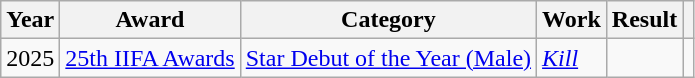<table class="wikitable sortable plainrowheaders">
<tr>
<th scope="col">Year</th>
<th scope="col">Award</th>
<th scope="col">Category</th>
<th scope="col">Work</th>
<th scope="col">Result</th>
<th scope="col"></th>
</tr>
<tr>
<td>2025</td>
<td><a href='#'>25th IIFA Awards</a></td>
<td><a href='#'>Star Debut of the Year (Male)</a></td>
<td><em><a href='#'>Kill</a></em></td>
<td></td>
<td></td>
</tr>
</table>
